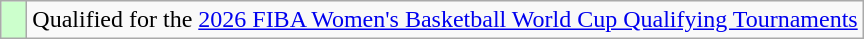<table class="wikitable">
<tr>
<td width=10px bgcolor="#ccffcc"></td>
<td>Qualified for the <a href='#'>2026 FIBA Women's Basketball World Cup Qualifying Tournaments</a></td>
</tr>
</table>
